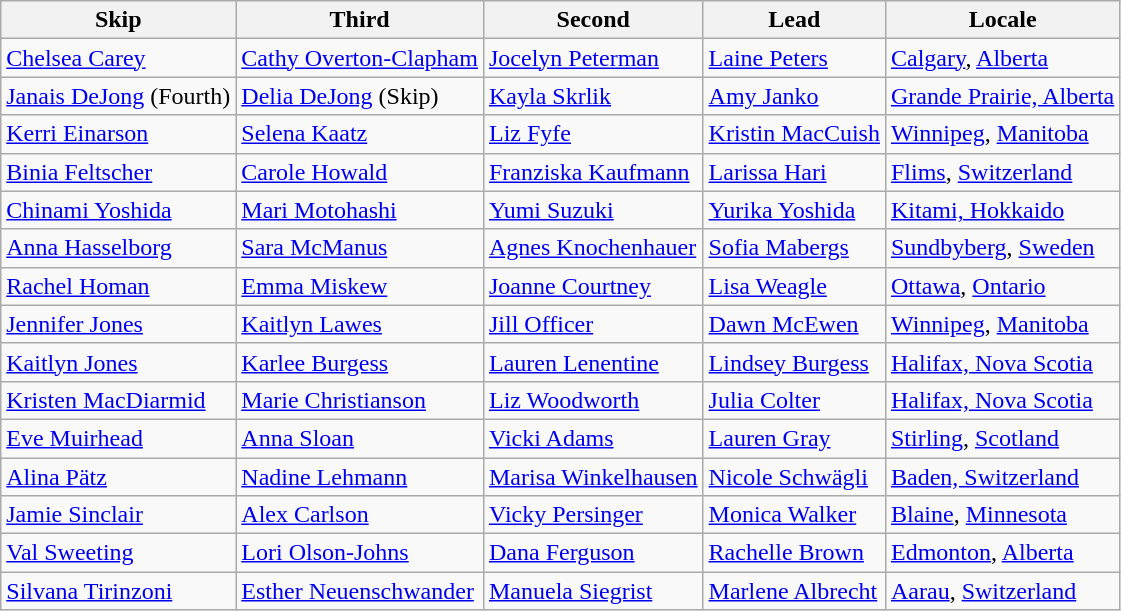<table class=wikitable>
<tr>
<th>Skip</th>
<th>Third</th>
<th>Second</th>
<th>Lead</th>
<th>Locale</th>
</tr>
<tr>
<td><a href='#'>Chelsea Carey</a></td>
<td><a href='#'>Cathy Overton-Clapham</a></td>
<td><a href='#'>Jocelyn Peterman</a></td>
<td><a href='#'>Laine Peters</a></td>
<td> <a href='#'>Calgary</a>, <a href='#'>Alberta</a></td>
</tr>
<tr>
<td><a href='#'>Janais DeJong</a> (Fourth)</td>
<td><a href='#'>Delia DeJong</a> (Skip)</td>
<td><a href='#'>Kayla Skrlik</a></td>
<td><a href='#'>Amy Janko</a></td>
<td> <a href='#'>Grande Prairie, Alberta</a></td>
</tr>
<tr>
<td><a href='#'>Kerri Einarson</a></td>
<td><a href='#'>Selena Kaatz</a></td>
<td><a href='#'>Liz Fyfe</a></td>
<td><a href='#'>Kristin MacCuish</a></td>
<td> <a href='#'>Winnipeg</a>, <a href='#'>Manitoba</a></td>
</tr>
<tr>
<td><a href='#'>Binia Feltscher</a></td>
<td><a href='#'>Carole Howald</a></td>
<td><a href='#'>Franziska Kaufmann</a></td>
<td><a href='#'>Larissa Hari</a></td>
<td> <a href='#'>Flims</a>, <a href='#'>Switzerland</a></td>
</tr>
<tr>
<td><a href='#'>Chinami Yoshida</a></td>
<td><a href='#'>Mari Motohashi</a></td>
<td><a href='#'>Yumi Suzuki</a></td>
<td><a href='#'>Yurika Yoshida</a></td>
<td> <a href='#'>Kitami, Hokkaido</a></td>
</tr>
<tr>
<td><a href='#'>Anna Hasselborg</a></td>
<td><a href='#'>Sara McManus</a></td>
<td><a href='#'>Agnes Knochenhauer</a></td>
<td><a href='#'>Sofia Mabergs</a></td>
<td> <a href='#'>Sundbyberg</a>, <a href='#'>Sweden</a></td>
</tr>
<tr>
<td><a href='#'>Rachel Homan</a></td>
<td><a href='#'>Emma Miskew</a></td>
<td><a href='#'>Joanne Courtney</a></td>
<td><a href='#'>Lisa Weagle</a></td>
<td> <a href='#'>Ottawa</a>, <a href='#'>Ontario</a></td>
</tr>
<tr>
<td><a href='#'>Jennifer Jones</a></td>
<td><a href='#'>Kaitlyn Lawes</a></td>
<td><a href='#'>Jill Officer</a></td>
<td><a href='#'>Dawn McEwen</a></td>
<td> <a href='#'>Winnipeg</a>, <a href='#'>Manitoba</a></td>
</tr>
<tr>
<td><a href='#'>Kaitlyn Jones</a></td>
<td><a href='#'>Karlee Burgess</a></td>
<td><a href='#'>Lauren Lenentine</a></td>
<td><a href='#'>Lindsey Burgess</a></td>
<td> <a href='#'>Halifax, Nova Scotia</a></td>
</tr>
<tr>
<td><a href='#'>Kristen MacDiarmid</a></td>
<td><a href='#'>Marie Christianson</a></td>
<td><a href='#'>Liz Woodworth</a></td>
<td><a href='#'>Julia Colter</a></td>
<td> <a href='#'>Halifax, Nova Scotia</a></td>
</tr>
<tr>
<td><a href='#'>Eve Muirhead</a></td>
<td><a href='#'>Anna Sloan</a></td>
<td><a href='#'>Vicki Adams</a></td>
<td><a href='#'>Lauren Gray</a></td>
<td> <a href='#'>Stirling</a>, <a href='#'>Scotland</a></td>
</tr>
<tr>
<td><a href='#'>Alina Pätz</a></td>
<td><a href='#'>Nadine Lehmann</a></td>
<td><a href='#'>Marisa Winkelhausen</a></td>
<td><a href='#'>Nicole Schwägli</a></td>
<td> <a href='#'>Baden, Switzerland</a></td>
</tr>
<tr>
<td><a href='#'>Jamie Sinclair</a></td>
<td><a href='#'>Alex Carlson</a></td>
<td><a href='#'>Vicky Persinger</a></td>
<td><a href='#'>Monica Walker</a></td>
<td> <a href='#'>Blaine</a>, <a href='#'>Minnesota</a></td>
</tr>
<tr>
<td><a href='#'>Val Sweeting</a></td>
<td><a href='#'>Lori Olson-Johns</a></td>
<td><a href='#'>Dana Ferguson</a></td>
<td><a href='#'>Rachelle Brown</a></td>
<td> <a href='#'>Edmonton</a>, <a href='#'>Alberta</a></td>
</tr>
<tr>
<td><a href='#'>Silvana Tirinzoni</a></td>
<td><a href='#'>Esther Neuenschwander</a></td>
<td><a href='#'>Manuela Siegrist</a></td>
<td><a href='#'>Marlene Albrecht</a></td>
<td> <a href='#'>Aarau</a>, <a href='#'>Switzerland</a></td>
</tr>
</table>
